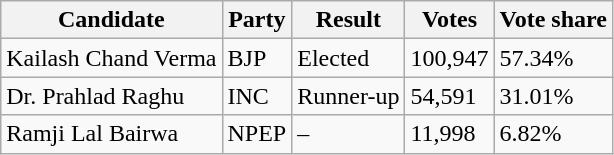<table class="wikitable">
<tr>
<th>Candidate</th>
<th>Party</th>
<th>Result</th>
<th>Votes</th>
<th>Vote share</th>
</tr>
<tr>
<td>Kailash Chand Verma</td>
<td>BJP</td>
<td>Elected</td>
<td>100,947</td>
<td>57.34%</td>
</tr>
<tr>
<td>Dr. Prahlad Raghu</td>
<td>INC</td>
<td>Runner-up</td>
<td>54,591</td>
<td>31.01%</td>
</tr>
<tr>
<td>Ramji Lal Bairwa</td>
<td>NPEP</td>
<td>–</td>
<td>11,998</td>
<td>6.82%</td>
</tr>
</table>
